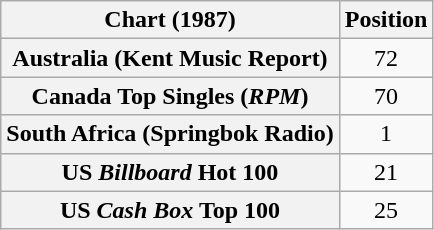<table class="wikitable sortable plainrowheaders" style="text-align:center">
<tr>
<th>Chart (1987)</th>
<th>Position</th>
</tr>
<tr>
<th scope="row">Australia (Kent Music Report)</th>
<td>72</td>
</tr>
<tr>
<th scope="row">Canada Top Singles (<em>RPM</em>)</th>
<td>70</td>
</tr>
<tr>
<th scope="row">South Africa (Springbok Radio)</th>
<td>1</td>
</tr>
<tr>
<th scope="row">US <em>Billboard</em> Hot 100</th>
<td>21</td>
</tr>
<tr>
<th scope="row">US <em>Cash Box</em> Top 100</th>
<td>25</td>
</tr>
</table>
